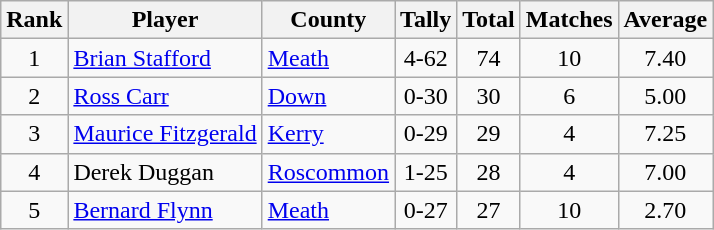<table class="wikitable">
<tr>
<th>Rank</th>
<th>Player</th>
<th>County</th>
<th>Tally</th>
<th>Total</th>
<th>Matches</th>
<th>Average</th>
</tr>
<tr>
<td rowspan=1 align=center>1</td>
<td><a href='#'>Brian Stafford</a></td>
<td><a href='#'>Meath</a></td>
<td align=center>4-62</td>
<td align=center>74</td>
<td align=center>10</td>
<td align=center>7.40</td>
</tr>
<tr>
<td rowspan=1 align=center>2</td>
<td><a href='#'>Ross Carr</a></td>
<td><a href='#'>Down</a></td>
<td align=center>0-30</td>
<td align=center>30</td>
<td align=center>6</td>
<td align=center>5.00</td>
</tr>
<tr>
<td rowspan=1 align=center>3</td>
<td><a href='#'>Maurice Fitzgerald</a></td>
<td><a href='#'>Kerry</a></td>
<td align=center>0-29</td>
<td align=center>29</td>
<td align=center>4</td>
<td align=center>7.25</td>
</tr>
<tr>
<td rowspan=1 align=center>4</td>
<td>Derek Duggan</td>
<td><a href='#'>Roscommon</a></td>
<td align=center>1-25</td>
<td align=center>28</td>
<td align=center>4</td>
<td align=center>7.00</td>
</tr>
<tr>
<td rowspan=1 align=center>5</td>
<td><a href='#'>Bernard Flynn</a></td>
<td><a href='#'>Meath</a></td>
<td align=center>0-27</td>
<td align=center>27</td>
<td align=center>10</td>
<td align=center>2.70</td>
</tr>
</table>
